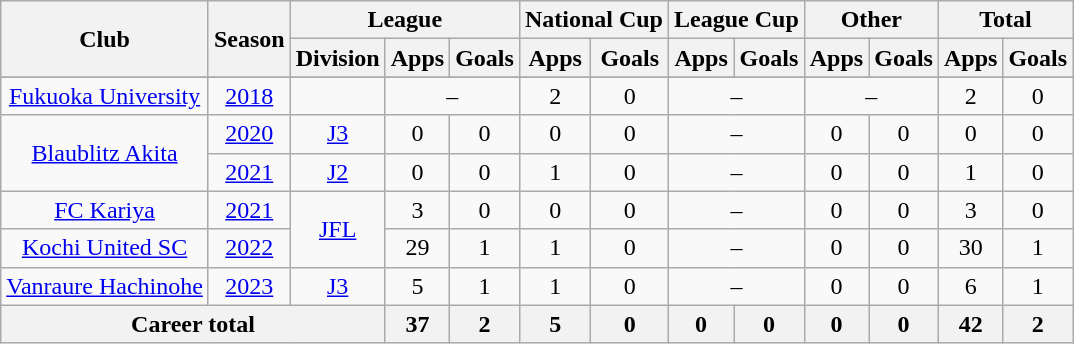<table class="wikitable" style="text-align: center">
<tr>
<th rowspan="2">Club</th>
<th rowspan="2">Season</th>
<th colspan="3">League</th>
<th colspan="2">National Cup</th>
<th colspan="2">League Cup</th>
<th colspan="2">Other</th>
<th colspan="2">Total</th>
</tr>
<tr>
<th>Division</th>
<th>Apps</th>
<th>Goals</th>
<th>Apps</th>
<th>Goals</th>
<th>Apps</th>
<th>Goals</th>
<th>Apps</th>
<th>Goals</th>
<th>Apps</th>
<th>Goals</th>
</tr>
<tr>
</tr>
<tr>
<td><a href='#'>Fukuoka University</a></td>
<td><a href='#'>2018</a></td>
<td></td>
<td colspan="2">–</td>
<td>2</td>
<td>0</td>
<td colspan="2">–</td>
<td colspan="2">–</td>
<td>2</td>
<td>0</td>
</tr>
<tr>
<td rowspan="2"><a href='#'>Blaublitz Akita</a></td>
<td><a href='#'>2020</a></td>
<td><a href='#'>J3</a></td>
<td>0</td>
<td>0</td>
<td>0</td>
<td>0</td>
<td colspan="2">–</td>
<td>0</td>
<td>0</td>
<td>0</td>
<td>0</td>
</tr>
<tr>
<td><a href='#'>2021</a></td>
<td rowspan="1"><a href='#'>J2</a></td>
<td>0</td>
<td>0</td>
<td>1</td>
<td>0</td>
<td colspan="2">–</td>
<td>0</td>
<td>0</td>
<td>1</td>
<td>0</td>
</tr>
<tr>
<td><a href='#'>FC Kariya</a></td>
<td><a href='#'>2021</a></td>
<td rowspan="2"><a href='#'>JFL</a></td>
<td>3</td>
<td>0</td>
<td>0</td>
<td>0</td>
<td colspan="2">–</td>
<td>0</td>
<td>0</td>
<td>3</td>
<td>0</td>
</tr>
<tr>
<td><a href='#'>Kochi United SC</a></td>
<td><a href='#'>2022</a></td>
<td>29</td>
<td>1</td>
<td>1</td>
<td>0</td>
<td colspan="2">–</td>
<td>0</td>
<td>0</td>
<td>30</td>
<td>1</td>
</tr>
<tr>
<td><a href='#'>Vanraure Hachinohe</a></td>
<td><a href='#'>2023</a></td>
<td><a href='#'>J3</a></td>
<td>5</td>
<td>1</td>
<td>1</td>
<td>0</td>
<td colspan="2">–</td>
<td>0</td>
<td>0</td>
<td>6</td>
<td>1</td>
</tr>
<tr>
<th colspan="3">Career total</th>
<th>37</th>
<th>2</th>
<th>5</th>
<th>0</th>
<th>0</th>
<th>0</th>
<th>0</th>
<th>0</th>
<th>42</th>
<th>2</th>
</tr>
</table>
